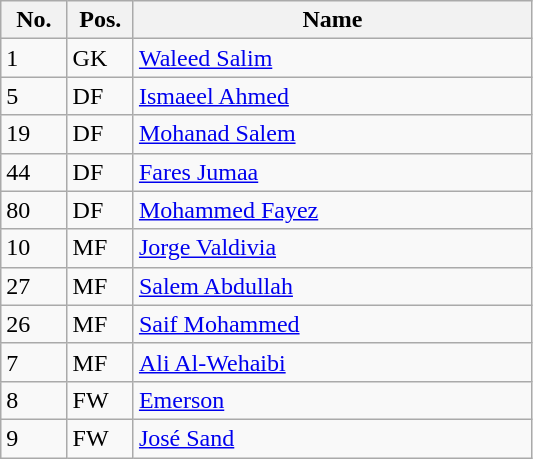<table class="wikitable">
<tr>
<th width=10%>No.</th>
<th width=10%>Pos.</th>
<th width=60%>Name</th>
</tr>
<tr>
<td>1</td>
<td>GK</td>
<td> <a href='#'>Waleed Salim</a></td>
</tr>
<tr>
<td>5</td>
<td>DF</td>
<td> <a href='#'>Ismaeel Ahmed</a></td>
</tr>
<tr>
<td>19</td>
<td>DF</td>
<td> <a href='#'>Mohanad Salem</a></td>
</tr>
<tr>
<td>44</td>
<td>DF</td>
<td> <a href='#'>Fares Jumaa</a></td>
</tr>
<tr>
<td>80</td>
<td>DF</td>
<td> <a href='#'>Mohammed Fayez</a></td>
</tr>
<tr>
<td>10</td>
<td>MF</td>
<td> <a href='#'>Jorge Valdivia</a></td>
</tr>
<tr>
<td>27</td>
<td>MF</td>
<td> <a href='#'>Salem Abdullah</a></td>
</tr>
<tr>
<td>26</td>
<td>MF</td>
<td> <a href='#'>Saif Mohammed</a></td>
</tr>
<tr>
<td>7</td>
<td>MF</td>
<td> <a href='#'>Ali Al-Wehaibi</a></td>
</tr>
<tr>
<td>8</td>
<td>FW</td>
<td> <a href='#'>Emerson</a></td>
</tr>
<tr>
<td>9</td>
<td>FW</td>
<td> <a href='#'>José Sand</a></td>
</tr>
</table>
